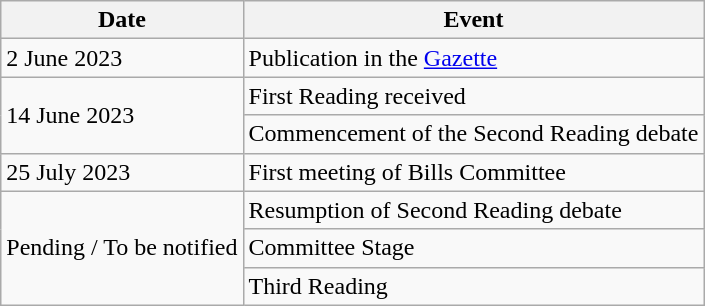<table class="wikitable">
<tr>
<th>Date</th>
<th>Event</th>
</tr>
<tr>
<td>2 June 2023</td>
<td>Publication in the <a href='#'>Gazette</a></td>
</tr>
<tr>
<td rowspan="2">14 June 2023</td>
<td>First Reading received</td>
</tr>
<tr>
<td>Commencement of the Second Reading debate</td>
</tr>
<tr>
<td>25 July 2023</td>
<td>First meeting of Bills Committee</td>
</tr>
<tr>
<td rowspan="3">Pending / To be notified</td>
<td>Resumption of Second Reading debate</td>
</tr>
<tr>
<td>Committee Stage</td>
</tr>
<tr>
<td>Third Reading</td>
</tr>
</table>
